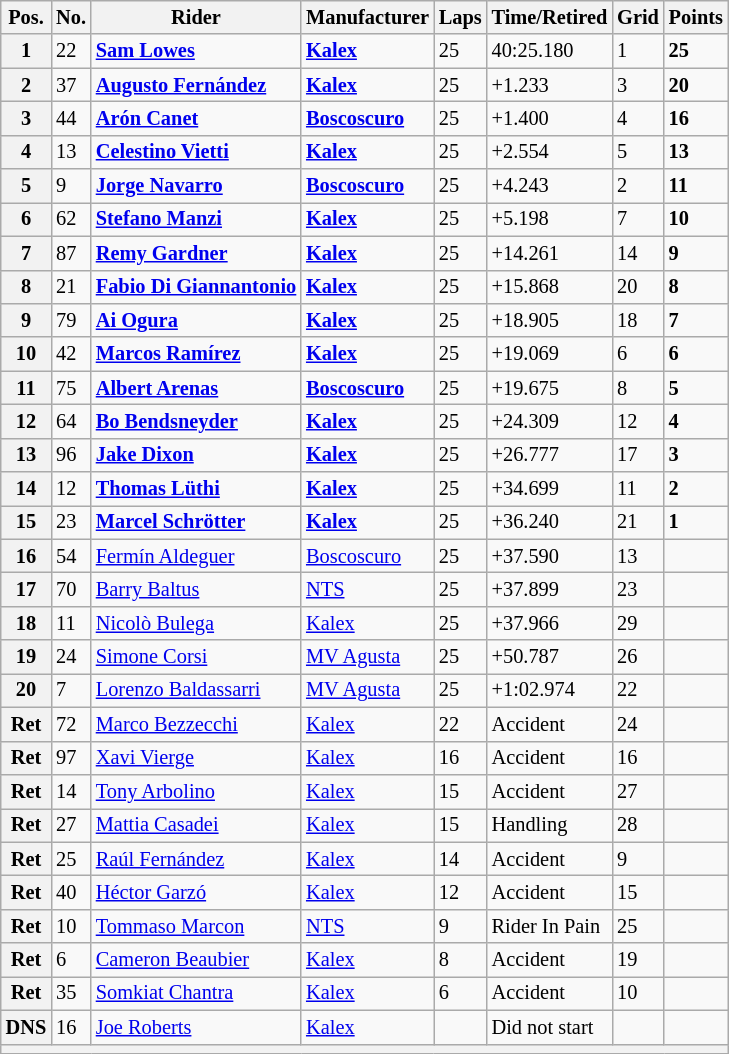<table class="wikitable" style="font-size: 85%;">
<tr>
<th>Pos.</th>
<th>No.</th>
<th>Rider</th>
<th>Manufacturer</th>
<th>Laps</th>
<th>Time/Retired</th>
<th>Grid</th>
<th>Points</th>
</tr>
<tr>
<th>1</th>
<td>22</td>
<td> <strong><a href='#'>Sam Lowes</a></strong></td>
<td><strong><a href='#'>Kalex</a></strong></td>
<td>25</td>
<td>40:25.180</td>
<td>1</td>
<td><strong>25</strong></td>
</tr>
<tr>
<th>2</th>
<td>37</td>
<td> <strong><a href='#'>Augusto Fernández</a></strong></td>
<td><strong><a href='#'>Kalex</a></strong></td>
<td>25</td>
<td>+1.233</td>
<td>3</td>
<td><strong>20</strong></td>
</tr>
<tr>
<th>3</th>
<td>44</td>
<td> <strong><a href='#'>Arón Canet</a></strong></td>
<td><strong><a href='#'>Boscoscuro</a></strong></td>
<td>25</td>
<td>+1.400</td>
<td>4</td>
<td><strong>16</strong></td>
</tr>
<tr>
<th>4</th>
<td>13</td>
<td> <strong><a href='#'>Celestino Vietti</a></strong></td>
<td><strong><a href='#'>Kalex</a></strong></td>
<td>25</td>
<td>+2.554</td>
<td>5</td>
<td><strong>13</strong></td>
</tr>
<tr>
<th>5</th>
<td>9</td>
<td> <strong><a href='#'>Jorge Navarro</a></strong></td>
<td><strong><a href='#'>Boscoscuro</a></strong></td>
<td>25</td>
<td>+4.243</td>
<td>2</td>
<td><strong>11</strong></td>
</tr>
<tr>
<th>6</th>
<td>62</td>
<td> <strong><a href='#'>Stefano Manzi</a></strong></td>
<td><strong><a href='#'>Kalex</a></strong></td>
<td>25</td>
<td>+5.198</td>
<td>7</td>
<td><strong>10</strong></td>
</tr>
<tr>
<th>7</th>
<td>87</td>
<td> <strong><a href='#'>Remy Gardner</a></strong></td>
<td><strong><a href='#'>Kalex</a></strong></td>
<td>25</td>
<td>+14.261</td>
<td>14</td>
<td><strong>9</strong></td>
</tr>
<tr>
<th>8</th>
<td>21</td>
<td> <strong><a href='#'>Fabio Di Giannantonio</a></strong></td>
<td><strong><a href='#'>Kalex</a></strong></td>
<td>25</td>
<td>+15.868</td>
<td>20</td>
<td><strong>8</strong></td>
</tr>
<tr>
<th>9</th>
<td>79</td>
<td> <strong><a href='#'>Ai Ogura</a></strong></td>
<td><strong><a href='#'>Kalex</a></strong></td>
<td>25</td>
<td>+18.905</td>
<td>18</td>
<td><strong>7</strong></td>
</tr>
<tr>
<th>10</th>
<td>42</td>
<td> <strong><a href='#'>Marcos Ramírez</a></strong></td>
<td><strong><a href='#'>Kalex</a></strong></td>
<td>25</td>
<td>+19.069</td>
<td>6</td>
<td><strong>6</strong></td>
</tr>
<tr>
<th>11</th>
<td>75</td>
<td> <strong><a href='#'>Albert Arenas</a></strong></td>
<td><strong><a href='#'>Boscoscuro</a></strong></td>
<td>25</td>
<td>+19.675</td>
<td>8</td>
<td><strong>5</strong></td>
</tr>
<tr>
<th>12</th>
<td>64</td>
<td> <strong><a href='#'>Bo Bendsneyder</a></strong></td>
<td><strong><a href='#'>Kalex</a></strong></td>
<td>25</td>
<td>+24.309</td>
<td>12</td>
<td><strong>4</strong></td>
</tr>
<tr>
<th>13</th>
<td>96</td>
<td> <strong><a href='#'>Jake Dixon</a></strong></td>
<td><strong><a href='#'>Kalex</a></strong></td>
<td>25</td>
<td>+26.777</td>
<td>17</td>
<td><strong>3</strong></td>
</tr>
<tr>
<th>14</th>
<td>12</td>
<td> <strong><a href='#'>Thomas Lüthi</a></strong></td>
<td><strong><a href='#'>Kalex</a></strong></td>
<td>25</td>
<td>+34.699</td>
<td>11</td>
<td><strong>2</strong></td>
</tr>
<tr>
<th>15</th>
<td>23</td>
<td> <strong><a href='#'>Marcel Schrötter</a></strong></td>
<td><strong><a href='#'>Kalex</a></strong></td>
<td>25</td>
<td>+36.240</td>
<td>21</td>
<td><strong>1</strong></td>
</tr>
<tr>
<th>16</th>
<td>54</td>
<td> <a href='#'>Fermín Aldeguer</a></td>
<td><a href='#'>Boscoscuro</a></td>
<td>25</td>
<td>+37.590</td>
<td>13</td>
<td></td>
</tr>
<tr>
<th>17</th>
<td>70</td>
<td> <a href='#'>Barry Baltus</a></td>
<td><a href='#'>NTS</a></td>
<td>25</td>
<td>+37.899</td>
<td>23</td>
<td></td>
</tr>
<tr>
<th>18</th>
<td>11</td>
<td> <a href='#'>Nicolò Bulega</a></td>
<td><a href='#'>Kalex</a></td>
<td>25</td>
<td>+37.966</td>
<td>29</td>
<td></td>
</tr>
<tr>
<th>19</th>
<td>24</td>
<td> <a href='#'>Simone Corsi</a></td>
<td><a href='#'>MV Agusta</a></td>
<td>25</td>
<td>+50.787</td>
<td>26</td>
<td></td>
</tr>
<tr>
<th>20</th>
<td>7</td>
<td> <a href='#'>Lorenzo Baldassarri</a></td>
<td><a href='#'>MV Agusta</a></td>
<td>25</td>
<td>+1:02.974</td>
<td>22</td>
<td></td>
</tr>
<tr>
<th>Ret</th>
<td>72</td>
<td> <a href='#'>Marco Bezzecchi</a></td>
<td><a href='#'>Kalex</a></td>
<td>22</td>
<td>Accident</td>
<td>24</td>
<td></td>
</tr>
<tr>
<th>Ret</th>
<td>97</td>
<td> <a href='#'>Xavi Vierge</a></td>
<td><a href='#'>Kalex</a></td>
<td>16</td>
<td>Accident</td>
<td>16</td>
<td></td>
</tr>
<tr>
<th>Ret</th>
<td>14</td>
<td> <a href='#'>Tony Arbolino</a></td>
<td><a href='#'>Kalex</a></td>
<td>15</td>
<td>Accident</td>
<td>27</td>
<td></td>
</tr>
<tr>
<th>Ret</th>
<td>27</td>
<td> <a href='#'>Mattia Casadei</a></td>
<td><a href='#'>Kalex</a></td>
<td>15</td>
<td>Handling</td>
<td>28</td>
<td></td>
</tr>
<tr>
<th>Ret</th>
<td>25</td>
<td> <a href='#'>Raúl Fernández</a></td>
<td><a href='#'>Kalex</a></td>
<td>14</td>
<td>Accident</td>
<td>9</td>
<td></td>
</tr>
<tr>
<th>Ret</th>
<td>40</td>
<td> <a href='#'>Héctor Garzó</a></td>
<td><a href='#'>Kalex</a></td>
<td>12</td>
<td>Accident</td>
<td>15</td>
<td></td>
</tr>
<tr>
<th>Ret</th>
<td>10</td>
<td> <a href='#'>Tommaso Marcon</a></td>
<td><a href='#'>NTS</a></td>
<td>9</td>
<td>Rider In Pain</td>
<td>25</td>
<td></td>
</tr>
<tr>
<th>Ret</th>
<td>6</td>
<td> <a href='#'>Cameron Beaubier</a></td>
<td><a href='#'>Kalex</a></td>
<td>8</td>
<td>Accident</td>
<td>19</td>
<td></td>
</tr>
<tr>
<th>Ret</th>
<td>35</td>
<td> <a href='#'>Somkiat Chantra</a></td>
<td><a href='#'>Kalex</a></td>
<td>6</td>
<td>Accident</td>
<td>10</td>
<td></td>
</tr>
<tr>
<th>DNS</th>
<td>16</td>
<td> <a href='#'>Joe Roberts</a></td>
<td><a href='#'>Kalex</a></td>
<td></td>
<td>Did not start</td>
<td></td>
<td></td>
</tr>
<tr>
<th colspan=8></th>
</tr>
</table>
